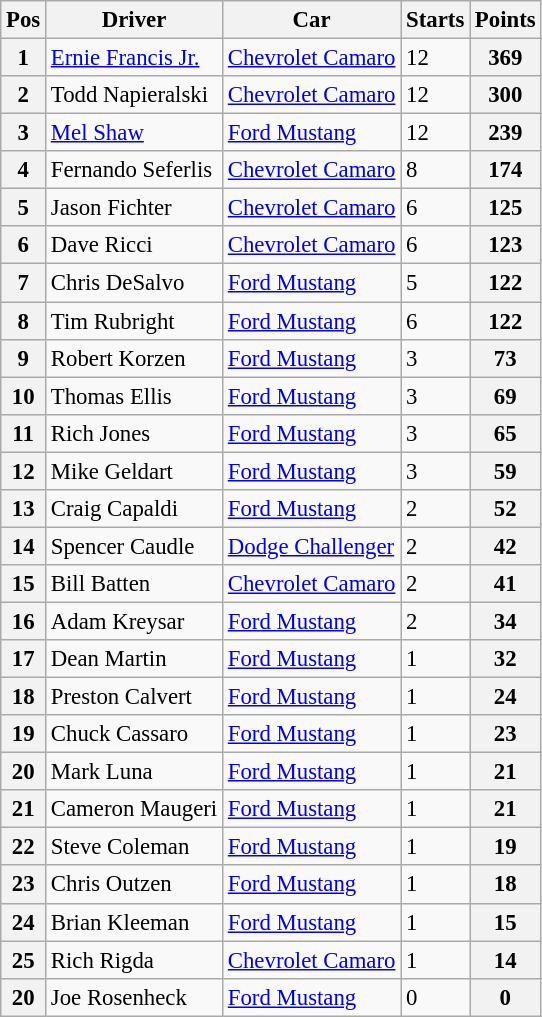<table class="wikitable" style="font-size: 95%;">
<tr>
<th>Pos</th>
<th>Driver</th>
<th>Car</th>
<th>Starts</th>
<th>Points</th>
</tr>
<tr>
<th>1</th>
<td> <a href='#'>Ernie Francis Jr.</a></td>
<td><a href='#'>Chevrolet Camaro</a></td>
<td>12</td>
<th>369</th>
</tr>
<tr>
<th>2</th>
<td> Todd Napieralski</td>
<td><a href='#'>Chevrolet Camaro</a></td>
<td>12</td>
<th>300</th>
</tr>
<tr>
<th>3</th>
<td> <a href='#'>Mel Shaw</a></td>
<td><a href='#'>Ford Mustang</a></td>
<td>12</td>
<th>239</th>
</tr>
<tr>
<th>4</th>
<td> Fernando Seferlis</td>
<td><a href='#'>Chevrolet Camaro</a></td>
<td>8</td>
<th>174</th>
</tr>
<tr>
<th>5</th>
<td> Jason Fichter</td>
<td><a href='#'>Chevrolet Camaro</a></td>
<td>6</td>
<th>125</th>
</tr>
<tr>
<th>6</th>
<td> Dave Ricci</td>
<td><a href='#'>Chevrolet Camaro</a></td>
<td>6</td>
<th>123</th>
</tr>
<tr>
<th>7</th>
<td> Chris DeSalvo</td>
<td><a href='#'>Ford Mustang</a></td>
<td>5</td>
<th>122</th>
</tr>
<tr>
<th>8</th>
<td> Tim Rubright</td>
<td><a href='#'>Ford Mustang</a></td>
<td>6</td>
<th>122</th>
</tr>
<tr>
<th>9</th>
<td> Robert Korzen</td>
<td><a href='#'>Ford Mustang</a></td>
<td>3</td>
<th>73</th>
</tr>
<tr>
<th>10</th>
<td> Thomas Ellis</td>
<td><a href='#'>Ford Mustang</a></td>
<td>3</td>
<th>69</th>
</tr>
<tr>
<th>11</th>
<td> Rich Jones</td>
<td><a href='#'>Ford Mustang</a></td>
<td>3</td>
<th>65</th>
</tr>
<tr>
<th>12</th>
<td> Mike Geldart</td>
<td><a href='#'>Ford Mustang</a></td>
<td>3</td>
<th>59</th>
</tr>
<tr>
<th>13</th>
<td> Craig Capaldi</td>
<td><a href='#'>Ford Mustang</a></td>
<td>2</td>
<th>52</th>
</tr>
<tr>
<th>14</th>
<td> Spencer Caudle</td>
<td><a href='#'>Dodge Challenger</a></td>
<td>2</td>
<th>42</th>
</tr>
<tr>
<th>15</th>
<td> Bill Batten</td>
<td><a href='#'>Chevrolet Camaro</a></td>
<td>2</td>
<th>41</th>
</tr>
<tr>
<th>16</th>
<td> Adam Kreysar</td>
<td><a href='#'>Ford Mustang</a></td>
<td>2</td>
<th>34</th>
</tr>
<tr>
<th>17</th>
<td> Dean Martin</td>
<td><a href='#'>Ford Mustang</a></td>
<td>1</td>
<th>32</th>
</tr>
<tr>
<th>18</th>
<td> Preston Calvert</td>
<td><a href='#'>Ford Mustang</a></td>
<td>1</td>
<th>24</th>
</tr>
<tr>
<th>19</th>
<td> Chuck Cassaro</td>
<td><a href='#'>Ford Mustang</a></td>
<td>1</td>
<th>23</th>
</tr>
<tr>
<th>20</th>
<td> Mark Luna</td>
<td><a href='#'>Ford Mustang</a></td>
<td>1</td>
<th>21</th>
</tr>
<tr>
<th>21</th>
<td> Cameron Maugeri</td>
<td><a href='#'>Ford Mustang</a></td>
<td>1</td>
<th>21</th>
</tr>
<tr>
<th>22</th>
<td> Steve Coleman</td>
<td><a href='#'>Ford Mustang</a></td>
<td>1</td>
<th>19</th>
</tr>
<tr>
<th>23</th>
<td> Chris Outzen</td>
<td><a href='#'>Ford Mustang</a></td>
<td>1</td>
<th>18</th>
</tr>
<tr>
<th>24</th>
<td> Brian Kleeman</td>
<td><a href='#'>Ford Mustang</a></td>
<td>1</td>
<th>15</th>
</tr>
<tr>
<th>25</th>
<td> Rich Rigda</td>
<td><a href='#'>Chevrolet Camaro</a></td>
<td>1</td>
<th>14</th>
</tr>
<tr>
<th>20</th>
<td> Joe Rosenheck</td>
<td><a href='#'>Ford Mustang</a></td>
<td>0</td>
<th>0</th>
</tr>
</table>
